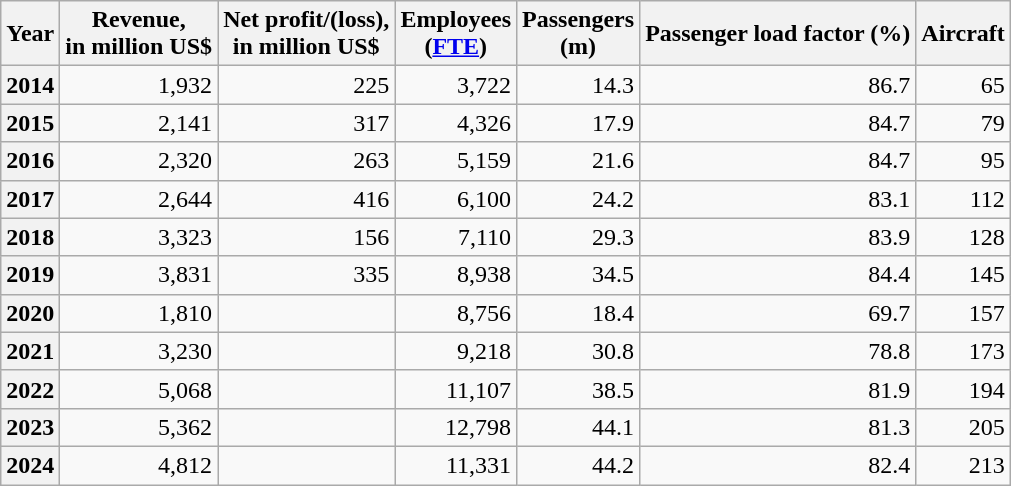<table class="wikitable" style="text-align:right;">
<tr>
<th scope=col>Year</th>
<th scope=col>Revenue,<br>in million US$</th>
<th scope=col>Net profit/(loss),<br>in million US$</th>
<th scope=col>Employees<br>(<a href='#'>FTE</a>)</th>
<th scope=col>Passengers<br>(m)</th>
<th scope=col>Passenger load factor (%)</th>
<th scope=col>Aircraft</th>
</tr>
<tr>
<th scope=row>2014</th>
<td>1,932</td>
<td>225</td>
<td>3,722</td>
<td>14.3</td>
<td>86.7</td>
<td>65</td>
</tr>
<tr>
<th scope=row>2015</th>
<td>2,141</td>
<td>317</td>
<td>4,326</td>
<td>17.9</td>
<td>84.7</td>
<td>79</td>
</tr>
<tr>
<th scope=row>2016</th>
<td>2,320</td>
<td>263</td>
<td>5,159</td>
<td>21.6</td>
<td>84.7</td>
<td>95</td>
</tr>
<tr>
<th scope=row>2017</th>
<td>2,644</td>
<td>416</td>
<td>6,100</td>
<td>24.2</td>
<td>83.1</td>
<td>112</td>
</tr>
<tr>
<th scope=row>2018</th>
<td>3,323</td>
<td>156</td>
<td>7,110</td>
<td>29.3</td>
<td>83.9</td>
<td>128</td>
</tr>
<tr>
<th scope=row>2019</th>
<td>3,831</td>
<td>335</td>
<td>8,938</td>
<td>34.5</td>
<td>84.4</td>
<td>145</td>
</tr>
<tr>
<th scope=row>2020</th>
<td>1,810</td>
<td></td>
<td>8,756</td>
<td>18.4</td>
<td>69.7</td>
<td>157</td>
</tr>
<tr>
<th scope=row>2021</th>
<td>3,230</td>
<td></td>
<td>9,218</td>
<td>30.8</td>
<td>78.8</td>
<td>173</td>
</tr>
<tr>
<th scope=row>2022</th>
<td>5,068</td>
<td></td>
<td>11,107</td>
<td>38.5</td>
<td>81.9</td>
<td>194</td>
</tr>
<tr>
<th scope=row>2023</th>
<td>5,362</td>
<td></td>
<td>12,798</td>
<td>44.1</td>
<td>81.3</td>
<td>205</td>
</tr>
<tr>
<th scope=row>2024</th>
<td>4,812</td>
<td></td>
<td>11,331</td>
<td>44.2</td>
<td>82.4</td>
<td>213</td>
</tr>
</table>
